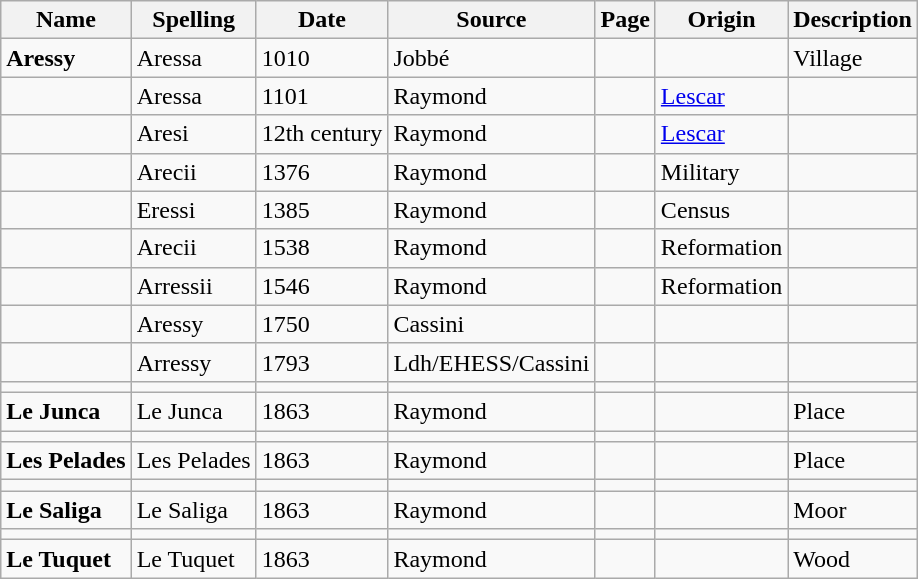<table class="wikitable">
<tr>
<th>Name</th>
<th>Spelling</th>
<th>Date</th>
<th>Source</th>
<th>Page</th>
<th>Origin</th>
<th>Description</th>
</tr>
<tr>
<td><strong>Aressy</strong></td>
<td>Aressa</td>
<td>1010</td>
<td>Jobbé</td>
<td></td>
<td></td>
<td>Village</td>
</tr>
<tr>
<td></td>
<td>Aressa</td>
<td>1101</td>
<td>Raymond</td>
<td></td>
<td><a href='#'>Lescar</a></td>
<td></td>
</tr>
<tr>
<td></td>
<td>Aresi</td>
<td>12th century</td>
<td>Raymond</td>
<td></td>
<td><a href='#'>Lescar</a></td>
<td></td>
</tr>
<tr>
<td></td>
<td>Arecii</td>
<td>1376</td>
<td>Raymond</td>
<td></td>
<td>Military</td>
<td></td>
</tr>
<tr>
<td></td>
<td>Eressi</td>
<td>1385</td>
<td>Raymond</td>
<td></td>
<td>Census</td>
<td></td>
</tr>
<tr>
<td></td>
<td>Arecii</td>
<td>1538</td>
<td>Raymond</td>
<td></td>
<td>Reformation</td>
<td></td>
</tr>
<tr>
<td></td>
<td>Arressii</td>
<td>1546</td>
<td>Raymond</td>
<td></td>
<td>Reformation</td>
<td></td>
</tr>
<tr>
<td></td>
<td>Aressy</td>
<td>1750</td>
<td>Cassini</td>
<td></td>
<td></td>
<td></td>
</tr>
<tr>
<td></td>
<td>Arressy</td>
<td>1793</td>
<td>Ldh/EHESS/Cassini</td>
<td></td>
<td></td>
<td></td>
</tr>
<tr>
<td></td>
<td></td>
<td></td>
<td></td>
<td></td>
<td></td>
<td></td>
</tr>
<tr>
<td><strong>Le Junca</strong></td>
<td>Le Junca</td>
<td>1863</td>
<td>Raymond</td>
<td></td>
<td></td>
<td>Place</td>
</tr>
<tr>
<td></td>
<td></td>
<td></td>
<td></td>
<td></td>
<td></td>
<td></td>
</tr>
<tr>
<td><strong>Les Pelades</strong></td>
<td>Les Pelades</td>
<td>1863</td>
<td>Raymond</td>
<td></td>
<td></td>
<td>Place</td>
</tr>
<tr>
<td></td>
<td></td>
<td></td>
<td></td>
<td></td>
<td></td>
<td></td>
</tr>
<tr>
<td><strong>Le Saliga</strong></td>
<td>Le Saliga</td>
<td>1863</td>
<td>Raymond</td>
<td></td>
<td></td>
<td>Moor</td>
</tr>
<tr>
<td></td>
<td></td>
<td></td>
<td></td>
<td></td>
<td></td>
<td></td>
</tr>
<tr>
<td><strong>Le Tuquet</strong></td>
<td>Le Tuquet</td>
<td>1863</td>
<td>Raymond</td>
<td></td>
<td></td>
<td>Wood</td>
</tr>
</table>
